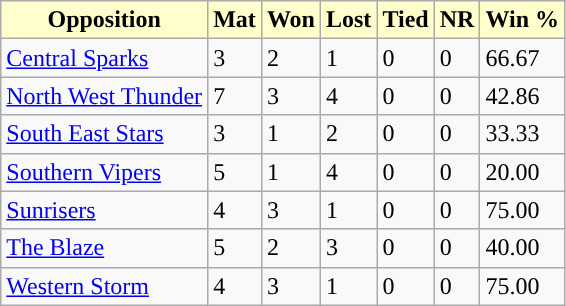<table class="wikitable sortable">
<tr>
<th style="background:#ffc;">Opposition</th>
<th style="background:#ffc;">Mat</th>
<th style="background:#ffc;">Won</th>
<th style="background:#ffc;">Lost</th>
<th style="background:#ffc;">Tied</th>
<th style="background:#ffc;">NR</th>
<th style="background:#ffc;">Win %</th>
</tr>
<tr>
<td><a href='#'>Central Sparks</a></td>
<td>3</td>
<td>2</td>
<td>1</td>
<td>0</td>
<td>0</td>
<td>66.67</td>
</tr>
<tr>
<td><a href='#'>North West Thunder</a></td>
<td>7</td>
<td>3</td>
<td>4</td>
<td>0</td>
<td>0</td>
<td>42.86</td>
</tr>
<tr>
<td><a href='#'>South East Stars</a></td>
<td>3</td>
<td>1</td>
<td>2</td>
<td>0</td>
<td>0</td>
<td>33.33</td>
</tr>
<tr>
<td><a href='#'>Southern Vipers</a></td>
<td>5</td>
<td>1</td>
<td>4</td>
<td>0</td>
<td>0</td>
<td>20.00</td>
</tr>
<tr>
<td><a href='#'>Sunrisers</a></td>
<td>4</td>
<td>3</td>
<td>1</td>
<td>0</td>
<td>0</td>
<td>75.00</td>
</tr>
<tr>
<td><a href='#'>The Blaze</a></td>
<td>5</td>
<td>2</td>
<td>3</td>
<td>0</td>
<td>0</td>
<td>40.00</td>
</tr>
<tr>
<td><a href='#'>Western Storm</a></td>
<td>4</td>
<td>3</td>
<td>1</td>
<td>0</td>
<td>0</td>
<td>75.00</td>
</tr>
</table>
